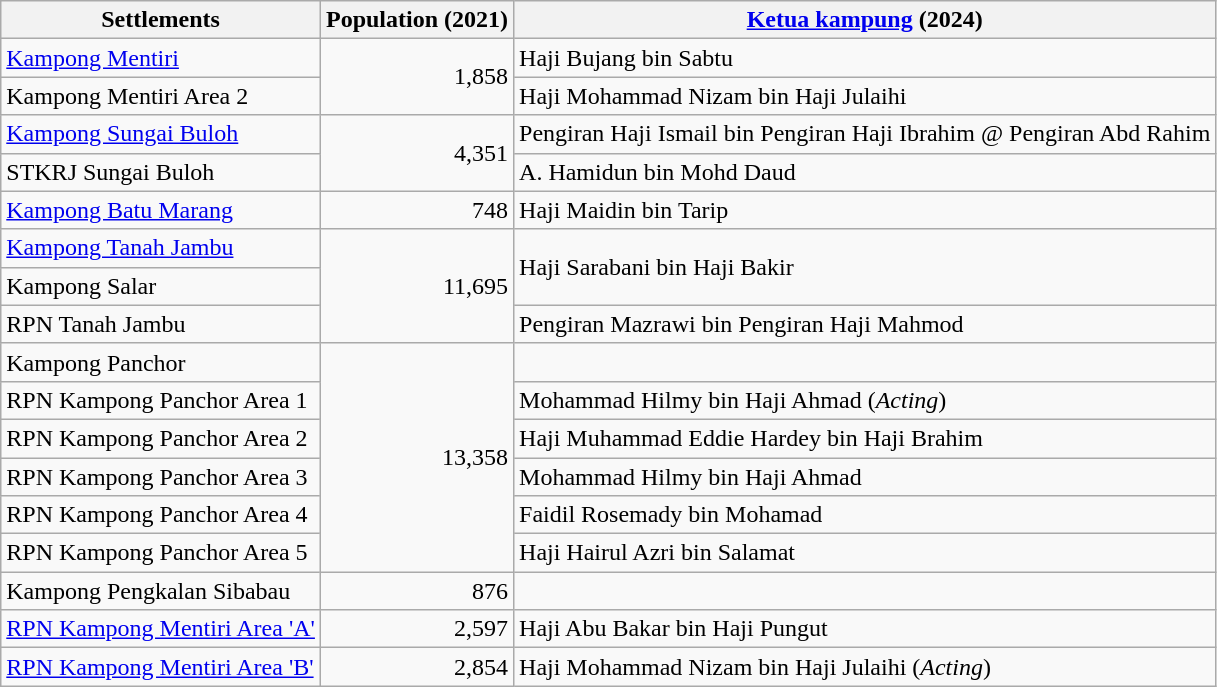<table class="wikitable">
<tr>
<th>Settlements</th>
<th>Population (2021)</th>
<th><a href='#'>Ketua kampung</a> (2024)</th>
</tr>
<tr>
<td><a href='#'>Kampong Mentiri</a></td>
<td rowspan="2" align="right">1,858</td>
<td>Haji Bujang bin Sabtu</td>
</tr>
<tr>
<td>Kampong Mentiri Area 2</td>
<td>Haji Mohammad Nizam bin Haji Julaihi</td>
</tr>
<tr>
<td><a href='#'>Kampong Sungai Buloh</a></td>
<td rowspan="2" align="right">4,351</td>
<td>Pengiran Haji Ismail bin Pengiran Haji Ibrahim @ Pengiran Abd Rahim</td>
</tr>
<tr>
<td>STKRJ Sungai Buloh</td>
<td>A. Hamidun bin Mohd Daud</td>
</tr>
<tr>
<td><a href='#'>Kampong Batu Marang</a></td>
<td align="right">748</td>
<td>Haji Maidin bin Tarip</td>
</tr>
<tr>
<td><a href='#'>Kampong Tanah Jambu</a></td>
<td rowspan="3" align="right">11,695</td>
<td rowspan="2">Haji Sarabani bin Haji Bakir</td>
</tr>
<tr>
<td>Kampong Salar</td>
</tr>
<tr>
<td>RPN Tanah Jambu</td>
<td>Pengiran Mazrawi bin Pengiran Haji Mahmod</td>
</tr>
<tr>
<td>Kampong Panchor</td>
<td rowspan="6" align="right">13,358</td>
<td></td>
</tr>
<tr>
<td>RPN Kampong Panchor Area 1</td>
<td>Mohammad Hilmy bin Haji Ahmad (<em>Acting</em>)</td>
</tr>
<tr>
<td>RPN Kampong Panchor Area 2</td>
<td>Haji Muhammad Eddie Hardey bin Haji Brahim</td>
</tr>
<tr>
<td>RPN Kampong Panchor Area 3</td>
<td>Mohammad Hilmy bin Haji Ahmad</td>
</tr>
<tr>
<td>RPN Kampong Panchor Area 4</td>
<td>Faidil Rosemady bin Mohamad</td>
</tr>
<tr>
<td>RPN Kampong Panchor Area 5</td>
<td>Haji Hairul Azri bin Salamat</td>
</tr>
<tr>
<td>Kampong Pengkalan Sibabau</td>
<td align="right">876</td>
<td></td>
</tr>
<tr>
<td><a href='#'>RPN Kampong Mentiri Area 'A'</a></td>
<td align="right">2,597</td>
<td>Haji Abu Bakar bin Haji Pungut</td>
</tr>
<tr>
<td><a href='#'>RPN Kampong Mentiri Area 'B'</a></td>
<td align="right">2,854</td>
<td>Haji Mohammad Nizam bin Haji Julaihi (<em>Acting</em>)</td>
</tr>
</table>
